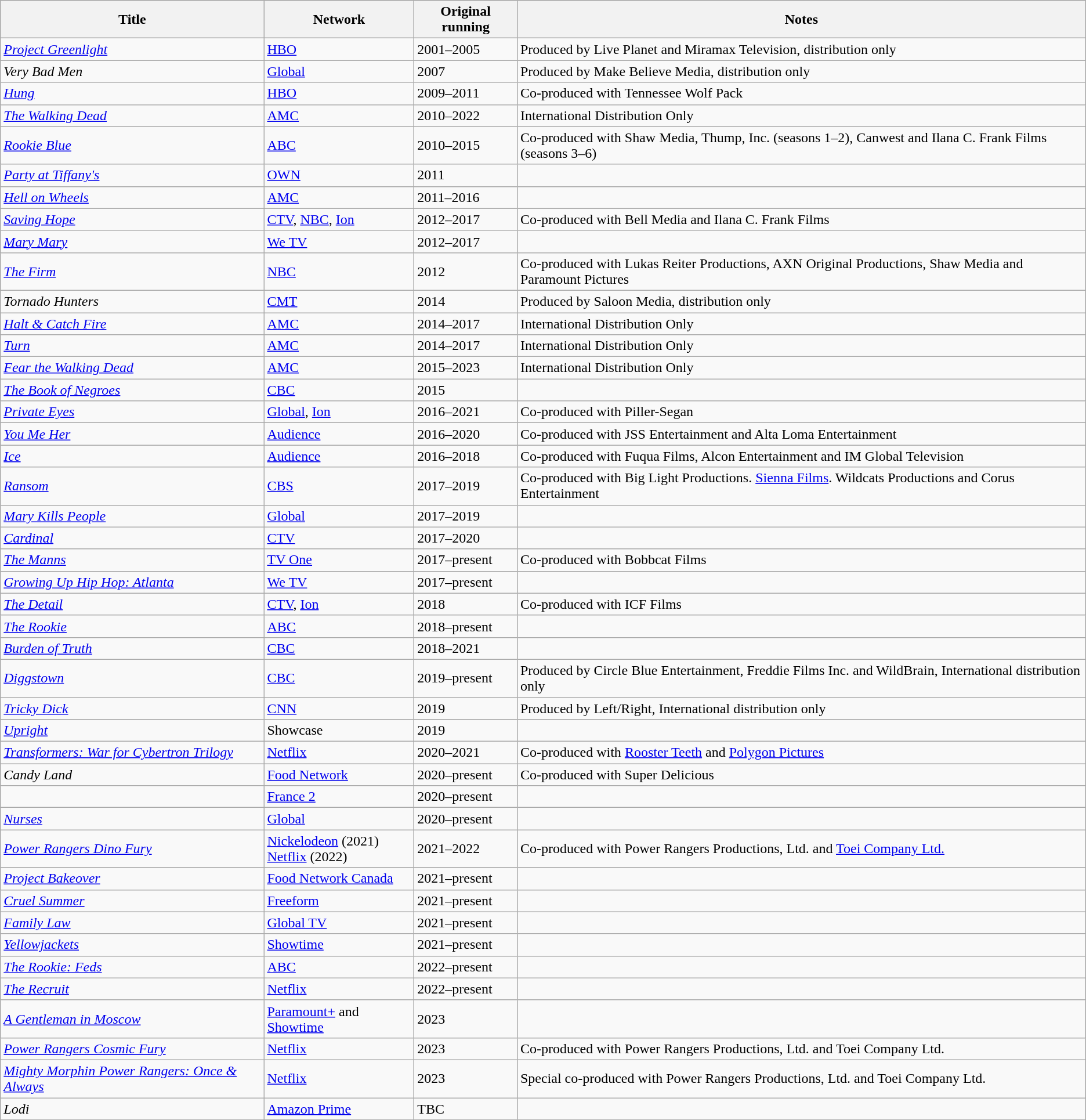<table class="wikitable sortable">
<tr>
<th>Title</th>
<th>Network</th>
<th>Original running</th>
<th>Notes</th>
</tr>
<tr>
<td><em><a href='#'>Project Greenlight</a></em></td>
<td><a href='#'>HBO</a></td>
<td>2001–2005</td>
<td>Produced by Live Planet and Miramax Television, distribution only</td>
</tr>
<tr>
<td><em>Very Bad Men</em></td>
<td><a href='#'>Global</a></td>
<td>2007</td>
<td>Produced by Make Believe Media, distribution only</td>
</tr>
<tr>
<td><em><a href='#'>Hung</a></em></td>
<td><a href='#'>HBO</a></td>
<td>2009–2011</td>
<td>Co-produced with Tennessee Wolf Pack</td>
</tr>
<tr>
<td><em><a href='#'>The Walking Dead</a></em></td>
<td><a href='#'>AMC</a></td>
<td>2010–2022</td>
<td>International Distribution Only</td>
</tr>
<tr>
<td><em><a href='#'>Rookie Blue</a></em></td>
<td><a href='#'>ABC</a></td>
<td>2010–2015</td>
<td>Co-produced with Shaw Media, Thump, Inc. (seasons 1–2), Canwest and Ilana C. Frank Films (seasons 3–6)</td>
</tr>
<tr>
<td><em><a href='#'>Party at Tiffany's</a></em></td>
<td><a href='#'>OWN</a></td>
<td>2011</td>
<td></td>
</tr>
<tr>
<td><em><a href='#'>Hell on Wheels</a></em></td>
<td><a href='#'>AMC</a></td>
<td>2011–2016</td>
<td></td>
</tr>
<tr>
<td><em><a href='#'>Saving Hope</a></em></td>
<td><a href='#'>CTV</a>, <a href='#'>NBC</a>, <a href='#'>Ion</a></td>
<td>2012–2017</td>
<td>Co-produced with Bell Media and Ilana C. Frank Films</td>
</tr>
<tr>
<td><em><a href='#'>Mary Mary</a></em></td>
<td><a href='#'>We TV</a></td>
<td>2012–2017</td>
<td></td>
</tr>
<tr>
<td><em><a href='#'>The Firm</a></em></td>
<td><a href='#'>NBC</a></td>
<td>2012</td>
<td>Co-produced with Lukas Reiter Productions, AXN Original Productions, Shaw Media and Paramount Pictures</td>
</tr>
<tr>
<td><em>Tornado Hunters</em></td>
<td><a href='#'>CMT</a></td>
<td>2014</td>
<td>Produced by Saloon Media, distribution only</td>
</tr>
<tr>
<td><em><a href='#'>Halt & Catch Fire</a></em></td>
<td><a href='#'>AMC</a></td>
<td>2014–2017</td>
<td>International Distribution Only</td>
</tr>
<tr>
<td><em><a href='#'>Turn</a></em></td>
<td><a href='#'>AMC</a></td>
<td>2014–2017</td>
<td>International Distribution Only</td>
</tr>
<tr>
<td><em><a href='#'>Fear the Walking Dead</a></em></td>
<td><a href='#'>AMC</a></td>
<td>2015–2023</td>
<td>International Distribution Only</td>
</tr>
<tr>
<td><em><a href='#'>The Book of Negroes</a></em></td>
<td><a href='#'>CBC</a></td>
<td>2015</td>
<td></td>
</tr>
<tr>
<td><em><a href='#'>Private Eyes</a></em></td>
<td><a href='#'>Global</a>, <a href='#'>Ion</a></td>
<td>2016–2021</td>
<td>Co-produced with Piller-Segan</td>
</tr>
<tr>
<td><em><a href='#'>You Me Her</a></em></td>
<td><a href='#'>Audience</a></td>
<td>2016–2020</td>
<td>Co-produced with JSS Entertainment and Alta Loma Entertainment</td>
</tr>
<tr>
<td><em><a href='#'>Ice</a></em></td>
<td><a href='#'>Audience</a></td>
<td>2016–2018</td>
<td>Co-produced with Fuqua Films, Alcon Entertainment and IM Global Television</td>
</tr>
<tr>
<td><em><a href='#'>Ransom</a></em></td>
<td><a href='#'>CBS</a></td>
<td>2017–2019</td>
<td>Co-produced with Big Light Productions. <a href='#'>Sienna Films</a>. Wildcats Productions and Corus Entertainment</td>
</tr>
<tr>
<td><em><a href='#'>Mary Kills People</a></em></td>
<td><a href='#'>Global</a></td>
<td>2017–2019</td>
<td></td>
</tr>
<tr>
<td><em><a href='#'>Cardinal</a></em></td>
<td><a href='#'>CTV</a></td>
<td>2017–2020</td>
<td></td>
</tr>
<tr>
<td><em><a href='#'>The Manns</a></em></td>
<td><a href='#'>TV One</a></td>
<td>2017–present</td>
<td>Co-produced with Bobbcat Films</td>
</tr>
<tr>
<td><em><a href='#'>Growing Up Hip Hop: Atlanta</a></em></td>
<td><a href='#'>We TV</a></td>
<td>2017–present</td>
<td></td>
</tr>
<tr>
<td><em><a href='#'>The Detail</a></em></td>
<td><a href='#'>CTV</a>, <a href='#'>Ion</a></td>
<td>2018</td>
<td>Co-produced with ICF Films</td>
</tr>
<tr>
<td><em><a href='#'>The Rookie</a></em></td>
<td><a href='#'>ABC</a></td>
<td>2018–present</td>
<td></td>
</tr>
<tr>
<td><em><a href='#'>Burden of Truth</a></em></td>
<td><a href='#'>CBC</a></td>
<td>2018–2021</td>
<td></td>
</tr>
<tr>
<td><em><a href='#'>Diggstown</a></em></td>
<td><a href='#'>CBC</a></td>
<td>2019–present</td>
<td>Produced by Circle Blue Entertainment, Freddie Films Inc. and WildBrain, International distribution only</td>
</tr>
<tr>
<td><em><a href='#'>Tricky Dick</a></em></td>
<td><a href='#'>CNN</a></td>
<td>2019</td>
<td>Produced by Left/Right, International distribution only</td>
</tr>
<tr>
<td><em><a href='#'>Upright</a></em></td>
<td>Showcase</td>
<td>2019</td>
<td></td>
</tr>
<tr>
<td><em><a href='#'>Transformers: War for Cybertron Trilogy</a></em></td>
<td><a href='#'>Netflix</a></td>
<td>2020–2021</td>
<td>Co-produced with <a href='#'>Rooster Teeth</a> and <a href='#'>Polygon Pictures</a></td>
</tr>
<tr>
<td><em>Candy Land</em></td>
<td><a href='#'>Food Network</a></td>
<td>2020–present</td>
<td>Co-produced with Super Delicious</td>
</tr>
<tr>
<td></td>
<td><a href='#'>France 2</a></td>
<td>2020–present</td>
<td></td>
</tr>
<tr>
<td><em><a href='#'>Nurses</a></em></td>
<td><a href='#'>Global</a></td>
<td>2020–present</td>
<td></td>
</tr>
<tr>
<td><em><a href='#'>Power Rangers Dino Fury</a></em></td>
<td><a href='#'>Nickelodeon</a> (2021)<br><a href='#'>Netflix</a> (2022)</td>
<td>2021–2022</td>
<td>Co-produced with Power Rangers Productions, Ltd. and <a href='#'>Toei Company Ltd.</a></td>
</tr>
<tr>
<td><em><a href='#'>Project Bakeover</a></em></td>
<td><a href='#'>Food Network Canada</a></td>
<td>2021–present</td>
<td></td>
</tr>
<tr>
<td><em><a href='#'>Cruel Summer</a></em></td>
<td><a href='#'>Freeform</a></td>
<td>2021–present</td>
<td></td>
</tr>
<tr>
<td><em><a href='#'>Family Law</a></em></td>
<td><a href='#'>Global TV</a></td>
<td>2021–present</td>
<td></td>
</tr>
<tr>
<td><em><a href='#'>Yellowjackets</a></em></td>
<td><a href='#'>Showtime</a></td>
<td>2021–present</td>
<td></td>
</tr>
<tr>
<td><em><a href='#'>The Rookie: Feds</a></em></td>
<td><a href='#'>ABC</a></td>
<td>2022–present</td>
<td></td>
</tr>
<tr>
<td><em><a href='#'>The Recruit</a></em></td>
<td><a href='#'>Netflix</a></td>
<td>2022–present</td>
<td></td>
</tr>
<tr>
<td><em><a href='#'>A Gentleman in Moscow</a></em></td>
<td><a href='#'>Paramount+</a> and <a href='#'>Showtime</a></td>
<td>2023</td>
<td></td>
</tr>
<tr>
<td><em><a href='#'>Power Rangers Cosmic Fury</a></em></td>
<td><a href='#'>Netflix</a></td>
<td>2023</td>
<td>Co-produced with Power Rangers Productions, Ltd. and Toei Company Ltd.</td>
</tr>
<tr>
<td><em><a href='#'>Mighty Morphin Power Rangers: Once & Always</a></em></td>
<td><a href='#'>Netflix</a></td>
<td>2023</td>
<td>Special co-produced with Power Rangers Productions, Ltd. and Toei Company Ltd.</td>
</tr>
<tr>
<td><em>Lodi</em></td>
<td><a href='#'>Amazon Prime</a></td>
<td>TBC</td>
<td></td>
</tr>
</table>
